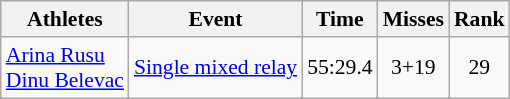<table class="wikitable" style="font-size:90%">
<tr>
<th>Athletes</th>
<th>Event</th>
<th>Time</th>
<th>Misses</th>
<th>Rank</th>
</tr>
<tr align=center>
<td align=left><a href='#'>Arina Rusu</a> <br><a href='#'>Dinu Belevac</a></td>
<td align=left><a href='#'>Single mixed relay</a></td>
<td>55:29.4</td>
<td>3+19</td>
<td>29</td>
</tr>
</table>
